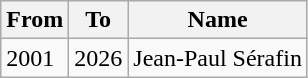<table class="wikitable">
<tr>
<th>From</th>
<th>To</th>
<th>Name</th>
</tr>
<tr>
<td>2001</td>
<td>2026</td>
<td>Jean-Paul Sérafin</td>
</tr>
</table>
